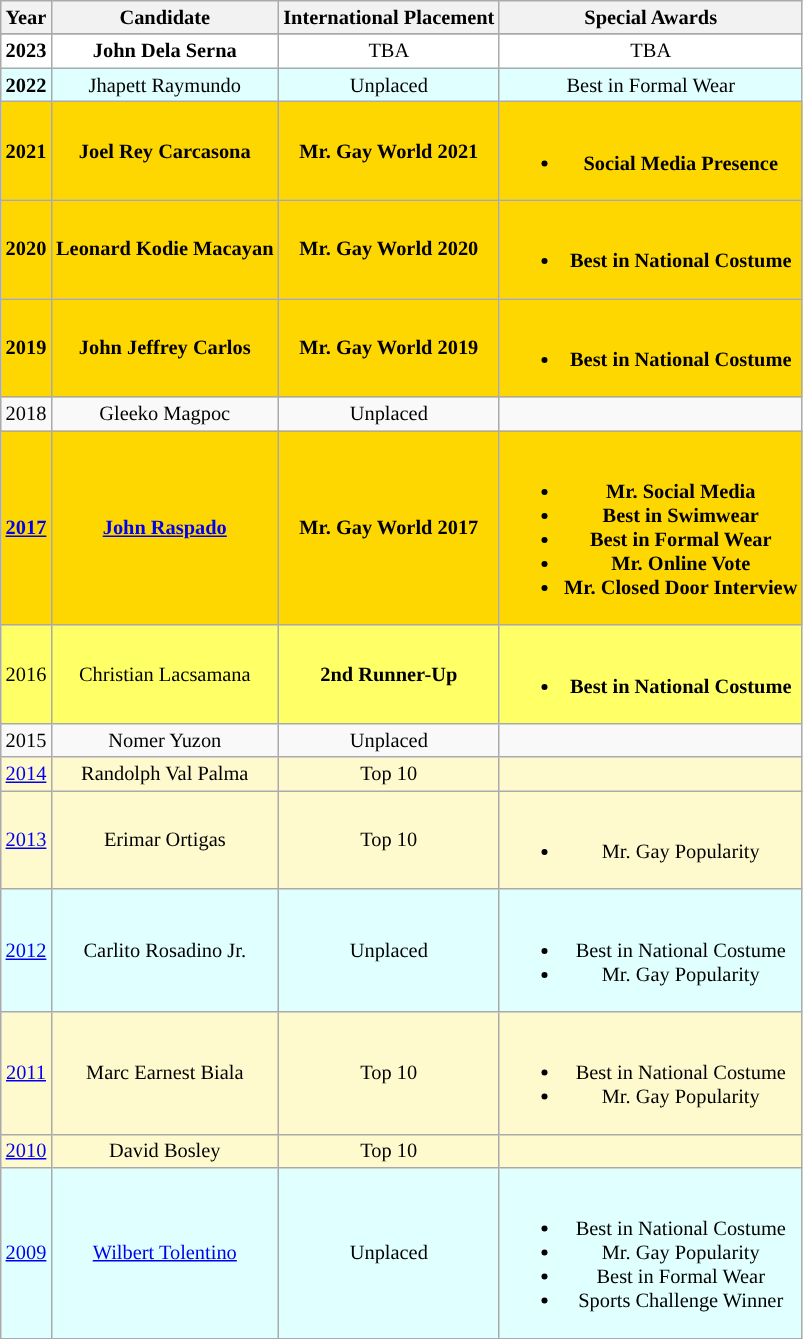<table class="wikitable sortable" style="font-size: 85%; text-align:center">
<tr>
<th>Year</th>
<th>Candidate</th>
<th>International Placement</th>
<th>Special Awards</th>
</tr>
<tr>
</tr>
<tr style="background-color:white">
<td><strong>2023</strong></td>
<td><strong>John Dela Serna</strong></td>
<td>TBA</td>
<td>TBA</td>
</tr>
<tr style="background:#e0ffff;">
<td><strong>2022</strong></td>
<td>Jhapett Raymundo</td>
<td>Unplaced</td>
<td>Best in Formal Wear</td>
</tr>
<tr style="background-color:gold">
<td><strong>2021</strong></td>
<td><strong>Joel Rey Carcasona</strong></td>
<td><strong>Mr. Gay World 2021 </strong></td>
<td><br><ul><li><strong>Social Media Presence</strong></li></ul></td>
</tr>
<tr style="background-color:gold;">
<td><strong>2020</strong></td>
<td><strong>Leonard Kodie Macayan</strong></td>
<td><strong>Mr. Gay World 2020</strong></td>
<td><br><ul><li><strong>Best in National Costume</strong></li></ul></td>
</tr>
<tr style="background-color:gold;">
<td><strong>2019</strong></td>
<td><strong>John Jeffrey Carlos</strong></td>
<td Mr. Gay World 2019><strong>Mr. Gay World 2019</strong></td>
<td><br><ul><li><strong>Best in National Costume</strong></li></ul></td>
</tr>
<tr>
<td>2018</td>
<td>Gleeko Magpoc</td>
<td>Unplaced</td>
<td></td>
</tr>
<tr style="background-color:gold;">
<td><a href='#'><strong>2017</strong></a></td>
<td><strong><a href='#'>John Raspado</a></strong></td>
<td><strong>Mr. Gay World 2017</strong></td>
<td><br><ul><li><strong>Mr. Social Media</strong></li><li><strong>Best in Swimwear</strong></li><li><strong>Best in Formal Wear</strong></li><li><strong>Mr. Online Vote</strong></li><li><strong>Mr. Closed Door Interview</strong></li></ul></td>
</tr>
<tr style="background:#FFFF66;">
<td>2016</td>
<td>Christian Lacsamana</td>
<td><strong>2nd Runner-Up</strong></td>
<td><br><ul><li><strong>Best in National Costume</strong></li></ul></td>
</tr>
<tr>
<td>2015</td>
<td>Nomer Yuzon</td>
<td>Unplaced</td>
<td></td>
</tr>
<tr style="background:#FFFACD;">
<td><a href='#'>2014</a></td>
<td>Randolph Val Palma</td>
<td>Top 10</td>
<td></td>
</tr>
<tr style="background:#FFFACD;">
<td><a href='#'>2013</a></td>
<td>Erimar Ortigas</td>
<td>Top 10</td>
<td><br><ul><li>Mr. Gay Popularity</li></ul></td>
</tr>
<tr style="background:#e0ffff;">
<td><a href='#'>2012</a></td>
<td>Carlito Rosadino Jr.</td>
<td>Unplaced</td>
<td><br><ul><li>Best in National Costume</li><li>Mr. Gay Popularity</li></ul></td>
</tr>
<tr style="background:#FFFACD;">
<td><a href='#'>2011</a></td>
<td>Marc Earnest Biala</td>
<td>Top 10</td>
<td><br><ul><li>Best in National Costume</li><li>Mr. Gay Popularity</li></ul></td>
</tr>
<tr style="background:#FFFACD;">
<td><a href='#'>2010</a></td>
<td>David Bosley</td>
<td>Top 10</td>
<td></td>
</tr>
<tr style="background:#e0ffff;">
<td><a href='#'>2009</a></td>
<td><a href='#'>Wilbert Tolentino</a></td>
<td>Unplaced</td>
<td><br><ul><li>Best in National Costume</li><li>Mr. Gay Popularity</li><li>Best in Formal Wear</li><li>Sports Challenge Winner</li></ul></td>
</tr>
</table>
